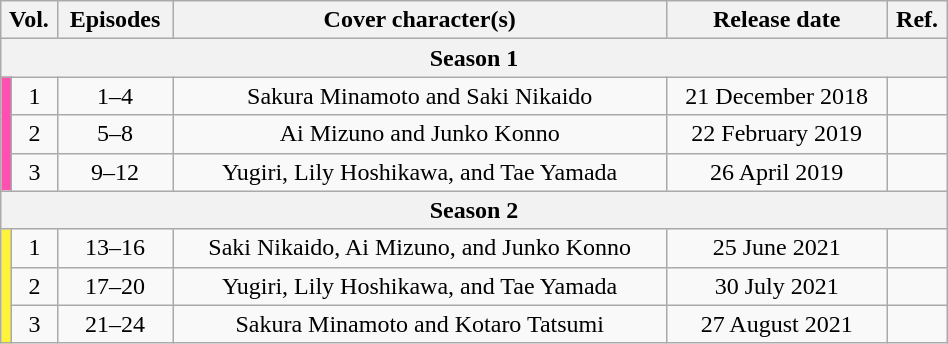<table class="wikitable" style="text-align: center; width: 50%;">
<tr>
<th colspan="2">Vol.</th>
<th>Episodes</th>
<th>Cover character(s)</th>
<th>Release date</th>
<th>Ref.</th>
</tr>
<tr>
<th colspan="6">Season 1</th>
</tr>
<tr>
<td rowspan="3" width="1%" style="background: #FF4FB1;"></td>
<td>1</td>
<td>1–4</td>
<td>Sakura Minamoto and Saki Nikaido</td>
<td>21 December 2018</td>
<td></td>
</tr>
<tr>
<td>2</td>
<td>5–8</td>
<td>Ai Mizuno and Junko Konno</td>
<td>22 February 2019</td>
<td></td>
</tr>
<tr>
<td>3</td>
<td>9–12</td>
<td>Yugiri, Lily Hoshikawa, and Tae Yamada</td>
<td>26 April 2019</td>
<td></td>
</tr>
<tr>
<th colspan="6">Season 2</th>
</tr>
<tr>
<td rowspan="3" width="1%" style="background: #FFF339;"></td>
<td>1</td>
<td>13–16</td>
<td>Saki Nikaido, Ai Mizuno, and Junko Konno</td>
<td>25 June 2021</td>
<td></td>
</tr>
<tr>
<td>2</td>
<td>17–20</td>
<td>Yugiri, Lily Hoshikawa, and Tae Yamada</td>
<td>30 July 2021</td>
<td></td>
</tr>
<tr>
<td>3</td>
<td>21–24</td>
<td>Sakura Minamoto and Kotaro Tatsumi</td>
<td>27 August 2021</td>
<td></td>
</tr>
</table>
